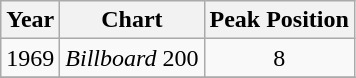<table class="wikitable">
<tr>
<th align="left">Year</th>
<th align="left">Chart</th>
<th align="left">Peak Position</th>
</tr>
<tr>
<td rowspan="1">1969</td>
<td rowspan="1"><em>Billboard</em> 200</td>
<td align="center">8</td>
</tr>
<tr>
</tr>
</table>
